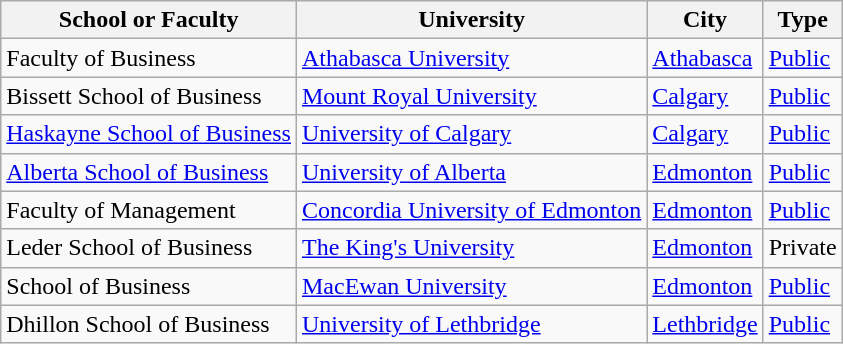<table class="wikitable sortable mw-collapsible mw-collapsed">
<tr>
<th>School or Faculty</th>
<th>University</th>
<th>City</th>
<th>Type</th>
</tr>
<tr>
<td>Faculty of Business</td>
<td><a href='#'>Athabasca University</a></td>
<td><a href='#'>Athabasca</a></td>
<td><a href='#'>Public</a></td>
</tr>
<tr>
<td>Bissett School of Business</td>
<td><a href='#'>Mount Royal University</a></td>
<td><a href='#'>Calgary</a></td>
<td><a href='#'>Public</a></td>
</tr>
<tr>
<td><a href='#'>Haskayne School of Business</a></td>
<td><a href='#'>University of Calgary</a></td>
<td><a href='#'>Calgary</a></td>
<td><a href='#'>Public</a></td>
</tr>
<tr>
<td><a href='#'>Alberta School of Business</a></td>
<td><a href='#'>University of Alberta</a></td>
<td><a href='#'>Edmonton</a></td>
<td><a href='#'>Public</a></td>
</tr>
<tr>
<td>Faculty of Management</td>
<td><a href='#'>Concordia University of Edmonton</a></td>
<td><a href='#'>Edmonton</a></td>
<td><a href='#'>Public</a></td>
</tr>
<tr>
<td>Leder School of Business</td>
<td><a href='#'>The King's University</a></td>
<td><a href='#'>Edmonton</a></td>
<td>Private</td>
</tr>
<tr>
<td>School of Business</td>
<td><a href='#'>MacEwan University</a></td>
<td><a href='#'>Edmonton</a></td>
<td><a href='#'>Public</a></td>
</tr>
<tr>
<td>Dhillon School of Business</td>
<td><a href='#'>University of Lethbridge</a></td>
<td><a href='#'>Lethbridge</a></td>
<td><a href='#'>Public</a></td>
</tr>
</table>
